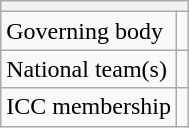<table class="wikitable floatright">
<tr>
<th colspan="2"></th>
</tr>
<tr>
<td>Governing body</td>
<td></td>
</tr>
<tr>
<td>National team(s)</td>
<td></td>
</tr>
<tr>
<td>ICC membership</td>
<td></td>
</tr>
</table>
